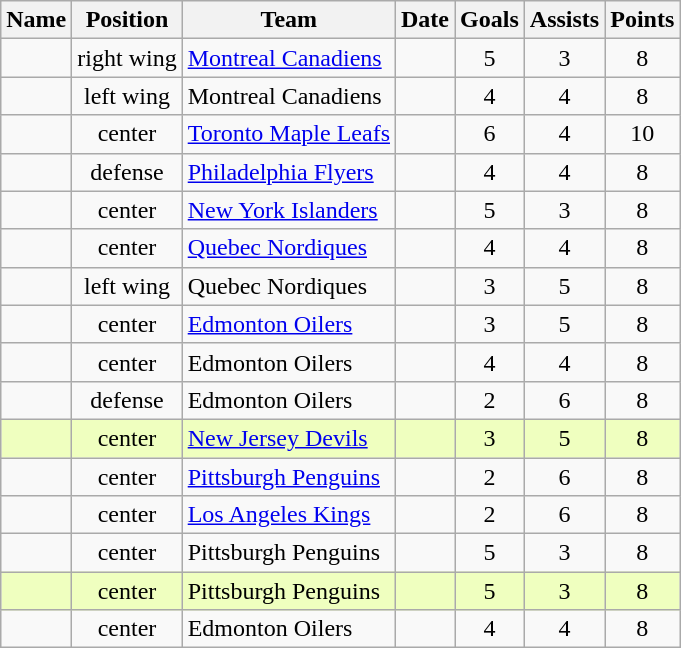<table class="wikitable sortable" style="text-align: left;">
<tr>
<th align="center">Name</th>
<th align="center">Position</th>
<th align="center">Team</th>
<th align="center">Date</th>
<th align="center">Goals</th>
<th align="center">Assists</th>
<th align="center">Points</th>
</tr>
<tr>
<td> </td>
<td align="center">right wing</td>
<td><a href='#'>Montreal Canadiens</a></td>
<td align="right"></td>
<td align="center">5</td>
<td align="center">3</td>
<td align="center">8</td>
</tr>
<tr>
<td> </td>
<td align="center">left wing</td>
<td>Montreal Canadiens</td>
<td align="right"></td>
<td align="center">4</td>
<td align="center">4</td>
<td align="center">8</td>
</tr>
<tr>
<td> </td>
<td align="center">center</td>
<td><a href='#'>Toronto Maple Leafs</a></td>
<td align="right"></td>
<td align="center">6</td>
<td align="center">4</td>
<td align="center">10</td>
</tr>
<tr>
<td> </td>
<td align="center">defense</td>
<td><a href='#'>Philadelphia Flyers</a></td>
<td align="right"></td>
<td align="center">4</td>
<td align="center">4</td>
<td align="center">8</td>
</tr>
<tr>
<td> </td>
<td align="center">center</td>
<td><a href='#'>New York Islanders</a></td>
<td align="right"></td>
<td align="center">5</td>
<td align="center">3</td>
<td align="center">8</td>
</tr>
<tr>
<td> </td>
<td align="center">center</td>
<td><a href='#'>Quebec Nordiques</a></td>
<td align="right"></td>
<td align="center">4</td>
<td align="center">4</td>
<td align="center">8</td>
</tr>
<tr>
<td> </td>
<td align="center">left wing</td>
<td>Quebec Nordiques</td>
<td align="right"></td>
<td align="center">3</td>
<td align="center">5</td>
<td align="center">8</td>
</tr>
<tr>
<td> </td>
<td align="center">center</td>
<td><a href='#'>Edmonton Oilers</a></td>
<td align="right"></td>
<td align="center">3</td>
<td align="center">5</td>
<td align="center">8</td>
</tr>
<tr>
<td> </td>
<td align="center">center</td>
<td>Edmonton Oilers</td>
<td align="right"></td>
<td align="center">4</td>
<td align="center">4</td>
<td align="center">8</td>
</tr>
<tr>
<td> </td>
<td align="center">defense</td>
<td>Edmonton Oilers</td>
<td align="right"></td>
<td align="center">2</td>
<td align="center">6</td>
<td align="center">8</td>
</tr>
<tr bgcolor="#EFFFBF">
<td> </td>
<td align="center">center</td>
<td><a href='#'>New Jersey Devils</a></td>
<td align="right"></td>
<td align="center">3</td>
<td align="center">5</td>
<td align="center">8</td>
</tr>
<tr>
<td> </td>
<td align="center">center</td>
<td><a href='#'>Pittsburgh Penguins</a></td>
<td align="right"></td>
<td align="center">2</td>
<td align="center">6</td>
<td align="center">8</td>
</tr>
<tr>
<td> </td>
<td align="center">center</td>
<td><a href='#'>Los Angeles Kings</a></td>
<td align="right"></td>
<td align="center">2</td>
<td align="center">6</td>
<td align="center">8</td>
</tr>
<tr>
<td> </td>
<td align="center">center</td>
<td>Pittsburgh Penguins</td>
<td align="right"></td>
<td align="center">5</td>
<td align="center">3</td>
<td align="center">8</td>
</tr>
<tr bgcolor="#EFFFBF">
<td> </td>
<td align="center">center</td>
<td>Pittsburgh Penguins</td>
<td align="right"></td>
<td align="center">5</td>
<td align="center">3</td>
<td align="center">8</td>
</tr>
<tr>
<td> </td>
<td align="center">center</td>
<td>Edmonton Oilers</td>
<td align="right"></td>
<td align="center">4</td>
<td align="center">4</td>
<td align="center">8</td>
</tr>
</table>
